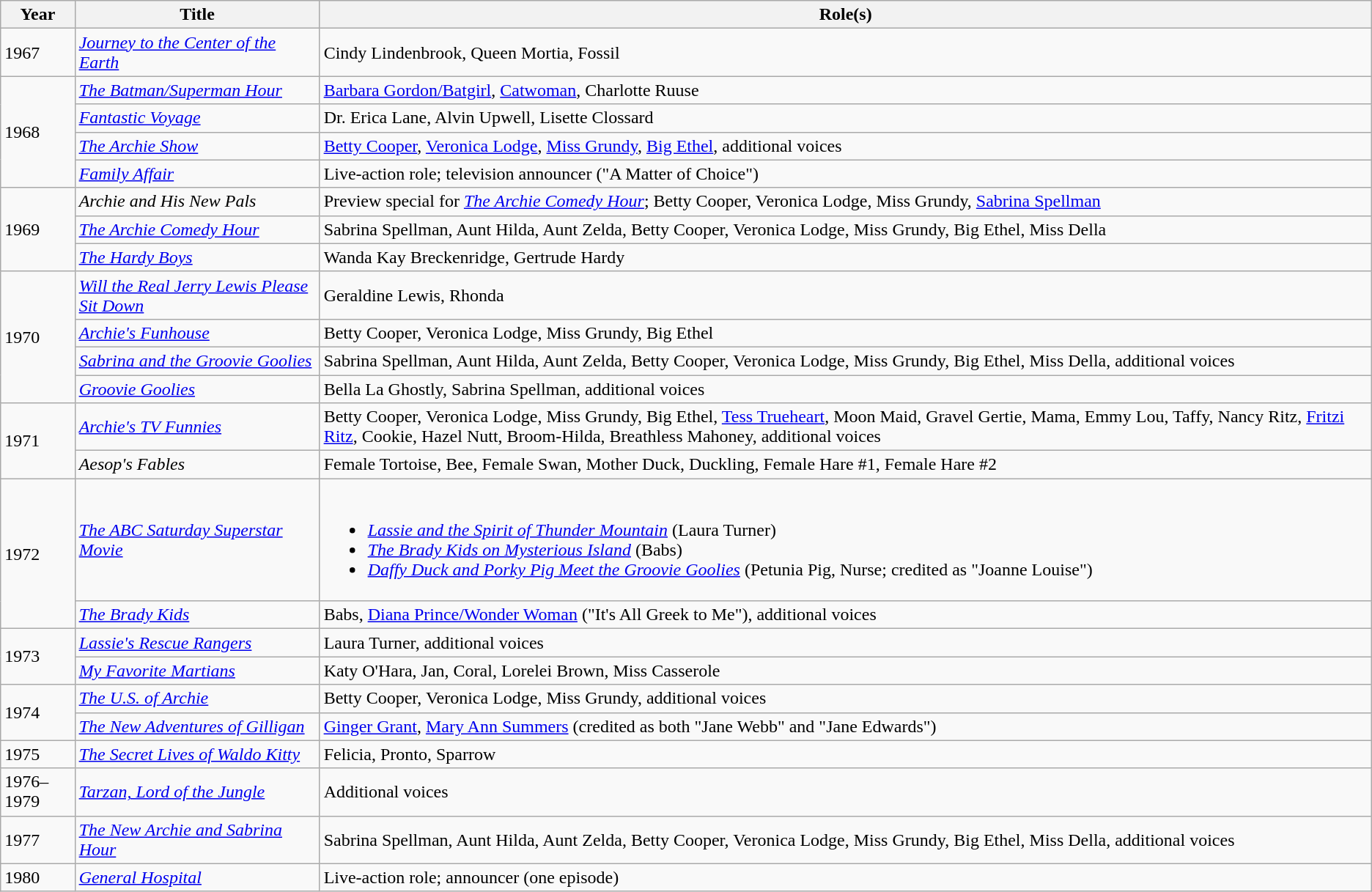<table class = "wikitable sortable">
<tr>
<th>Year</th>
<th>Title</th>
<th>Role(s)</th>
</tr>
<tr>
<td>1967</td>
<td><em><a href='#'>Journey to the Center of the Earth</a></em></td>
<td>Cindy Lindenbrook, Queen Mortia, Fossil</td>
</tr>
<tr>
<td rowspan=4>1968</td>
<td><em><a href='#'>The Batman/Superman Hour</a></em></td>
<td><a href='#'>Barbara Gordon/Batgirl</a>, <a href='#'>Catwoman</a>, Charlotte Ruuse</td>
</tr>
<tr>
<td><em><a href='#'>Fantastic Voyage</a></em></td>
<td>Dr. Erica Lane, Alvin Upwell, Lisette Clossard</td>
</tr>
<tr>
<td><em><a href='#'>The Archie Show</a></em></td>
<td><a href='#'>Betty Cooper</a>, <a href='#'>Veronica Lodge</a>, <a href='#'>Miss Grundy</a>, <a href='#'>Big Ethel</a>, additional voices</td>
</tr>
<tr>
<td><em><a href='#'>Family Affair</a></em></td>
<td>Live-action role; television announcer ("A Matter of Choice")</td>
</tr>
<tr>
<td rowspan=3>1969</td>
<td><em>Archie and His New Pals</em></td>
<td>Preview special for <em><a href='#'>The Archie Comedy Hour</a></em>; Betty Cooper, Veronica Lodge, Miss Grundy, <a href='#'>Sabrina Spellman</a></td>
</tr>
<tr>
<td><em><a href='#'>The Archie Comedy Hour</a></em></td>
<td>Sabrina Spellman, Aunt Hilda, Aunt Zelda, Betty Cooper, Veronica Lodge, Miss Grundy, Big Ethel, Miss Della</td>
</tr>
<tr>
<td><em><a href='#'>The Hardy Boys</a></em></td>
<td>Wanda Kay Breckenridge, Gertrude Hardy</td>
</tr>
<tr>
<td rowspan=4>1970</td>
<td><em><a href='#'>Will the Real Jerry Lewis Please Sit Down</a></em></td>
<td>Geraldine Lewis, Rhonda</td>
</tr>
<tr>
<td><em><a href='#'>Archie's Funhouse</a></em></td>
<td>Betty Cooper, Veronica Lodge, Miss Grundy, Big Ethel</td>
</tr>
<tr>
<td><em><a href='#'>Sabrina and the Groovie Goolies</a></em></td>
<td>Sabrina Spellman, Aunt Hilda, Aunt Zelda, Betty Cooper, Veronica Lodge, Miss Grundy, Big Ethel, Miss Della, additional voices</td>
</tr>
<tr>
<td><em><a href='#'>Groovie Goolies</a></em></td>
<td>Bella La Ghostly, Sabrina Spellman, additional voices</td>
</tr>
<tr>
<td rowspan=2>1971</td>
<td><em><a href='#'>Archie's TV Funnies</a></em></td>
<td>Betty Cooper, Veronica Lodge, Miss Grundy, Big Ethel, <a href='#'>Tess Trueheart</a>, Moon Maid, Gravel Gertie, Mama, Emmy Lou, Taffy, Nancy Ritz, <a href='#'>Fritzi Ritz</a>, Cookie, Hazel Nutt, Broom-Hilda, Breathless Mahoney, additional voices</td>
</tr>
<tr>
<td><em>Aesop's Fables</em></td>
<td>Female Tortoise, Bee, Female Swan, Mother Duck, Duckling, Female Hare #1, Female Hare #2</td>
</tr>
<tr>
<td rowspan=2>1972</td>
<td><em><a href='#'>The ABC Saturday Superstar Movie</a></em></td>
<td><br><ul><li><em><a href='#'>Lassie and the Spirit of Thunder Mountain</a></em> (Laura Turner)</li><li><em><a href='#'>The Brady Kids on Mysterious Island</a></em> (Babs)</li><li><em><a href='#'>Daffy Duck and Porky Pig Meet the Groovie Goolies</a></em> (Petunia Pig, Nurse; credited as "Joanne Louise")</li></ul></td>
</tr>
<tr>
<td><em><a href='#'>The Brady Kids</a></em></td>
<td>Babs, <a href='#'>Diana Prince/Wonder Woman</a> ("It's All Greek to Me"), additional voices</td>
</tr>
<tr>
<td rowspan=2>1973</td>
<td><em><a href='#'>Lassie's Rescue Rangers</a></em></td>
<td>Laura Turner, additional voices</td>
</tr>
<tr>
<td><em><a href='#'>My Favorite Martians</a></em></td>
<td>Katy O'Hara, Jan, Coral, Lorelei Brown, Miss Casserole</td>
</tr>
<tr>
<td rowspan=2>1974</td>
<td><em><a href='#'>The U.S. of Archie</a></em></td>
<td>Betty Cooper, Veronica Lodge, Miss Grundy, additional voices</td>
</tr>
<tr>
<td><em><a href='#'>The New Adventures of Gilligan</a></em></td>
<td><a href='#'>Ginger Grant</a>, <a href='#'>Mary Ann Summers</a> (credited as both "Jane Webb" and "Jane Edwards")</td>
</tr>
<tr>
<td>1975</td>
<td><em><a href='#'>The Secret Lives of Waldo Kitty</a></em></td>
<td>Felicia, Pronto, Sparrow</td>
</tr>
<tr>
<td>1976–1979</td>
<td><em><a href='#'>Tarzan, Lord of the Jungle</a></em></td>
<td>Additional voices</td>
</tr>
<tr>
<td>1977</td>
<td><em><a href='#'>The New Archie and Sabrina Hour</a></em></td>
<td>Sabrina Spellman, Aunt Hilda, Aunt Zelda, Betty Cooper, Veronica Lodge, Miss Grundy, Big Ethel, Miss Della, additional voices</td>
</tr>
<tr>
<td>1980</td>
<td><em><a href='#'>General Hospital</a></em></td>
<td>Live-action role; announcer (one episode)</td>
</tr>
</table>
